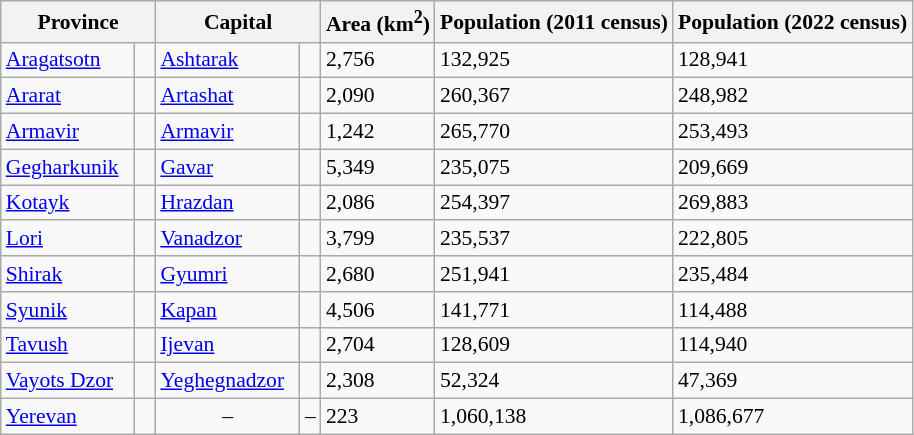<table class="sortable wikitable" style="text-align:left; font-size:90%;">
<tr style="font-size:100%; text-align:left;">
<th colspan="2">Province</th>
<th colspan="2">Capital</th>
<th>Area (km<sup>2</sup>)</th>
<th>Population (2011 census)</th>
<th>Population (2022 census)</th>
</tr>
<tr>
<td><a href='#'>Aragatsotn</a></td>
<td></td>
<td><a href='#'>Ashtarak</a></td>
<td></td>
<td>2,756</td>
<td>132,925</td>
<td>128,941</td>
</tr>
<tr>
<td><a href='#'>Ararat</a></td>
<td></td>
<td><a href='#'>Artashat</a></td>
<td></td>
<td>2,090</td>
<td>260,367</td>
<td>248,982</td>
</tr>
<tr>
<td><a href='#'>Armavir</a></td>
<td></td>
<td><a href='#'>Armavir</a></td>
<td></td>
<td>1,242</td>
<td>265,770</td>
<td>253,493</td>
</tr>
<tr>
<td><a href='#'>Gegharkunik</a>  </td>
<td>  </td>
<td><a href='#'>Gavar</a></td>
<td></td>
<td>5,349</td>
<td>235,075</td>
<td>209,669</td>
</tr>
<tr>
<td><a href='#'>Kotayk</a></td>
<td></td>
<td><a href='#'>Hrazdan</a></td>
<td></td>
<td>2,086</td>
<td>254,397</td>
<td>269,883</td>
</tr>
<tr>
<td><a href='#'>Lori</a></td>
<td></td>
<td><a href='#'>Vanadzor</a></td>
<td></td>
<td>3,799</td>
<td>235,537</td>
<td>222,805</td>
</tr>
<tr>
<td><a href='#'>Shirak</a></td>
<td></td>
<td><a href='#'>Gyumri</a></td>
<td></td>
<td>2,680</td>
<td>251,941</td>
<td>235,484</td>
</tr>
<tr>
<td><a href='#'>Syunik</a></td>
<td></td>
<td><a href='#'>Kapan</a></td>
<td></td>
<td>4,506</td>
<td>141,771</td>
<td>114,488</td>
</tr>
<tr>
<td><a href='#'>Tavush</a></td>
<td></td>
<td><a href='#'>Ijevan</a></td>
<td></td>
<td>2,704</td>
<td>128,609</td>
<td>114,940</td>
</tr>
<tr>
<td><a href='#'>Vayots Dzor</a></td>
<td></td>
<td><a href='#'>Yeghegnadzor</a>  </td>
<td>  </td>
<td>2,308</td>
<td>52,324</td>
<td>47,369</td>
</tr>
<tr>
<td><a href='#'>Yerevan</a></td>
<td></td>
<td style="text-align:center">–</td>
<td style="text-align:center">–</td>
<td>223</td>
<td>1,060,138</td>
<td>1,086,677</td>
</tr>
</table>
